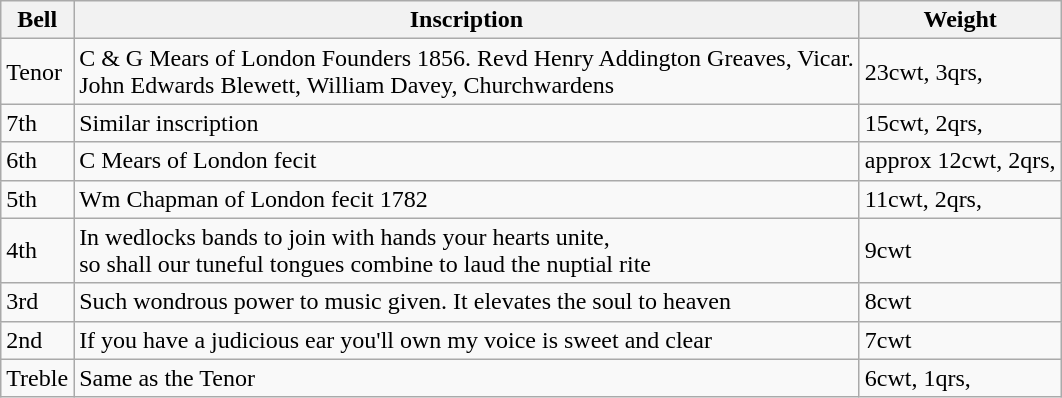<table class="wikitable">
<tr>
<th>Bell</th>
<th>Inscription</th>
<th>Weight</th>
</tr>
<tr>
<td>Tenor</td>
<td>C & G Mears of London Founders 1856. Revd Henry Addington Greaves, Vicar.<br>John Edwards Blewett, William Davey, Churchwardens</td>
<td>23cwt, 3qrs, </td>
</tr>
<tr>
<td>7th</td>
<td>Similar inscription</td>
<td>15cwt, 2qrs, </td>
</tr>
<tr>
<td>6th</td>
<td>C Mears of London fecit</td>
<td>approx 12cwt, 2qrs, </td>
</tr>
<tr>
<td>5th</td>
<td>Wm Chapman of London fecit 1782</td>
<td>11cwt, 2qrs, </td>
</tr>
<tr>
<td>4th</td>
<td>In wedlocks bands to join with hands your hearts unite,<br>so shall our tuneful tongues combine to laud the nuptial rite</td>
<td>9cwt</td>
</tr>
<tr>
<td>3rd</td>
<td>Such wondrous power to music given. It elevates the soul to heaven</td>
<td>8cwt</td>
</tr>
<tr>
<td>2nd</td>
<td>If you have a judicious ear you'll own my voice is sweet and clear</td>
<td>7cwt</td>
</tr>
<tr>
<td>Treble</td>
<td>Same as the Tenor</td>
<td>6cwt, 1qrs, </td>
</tr>
</table>
